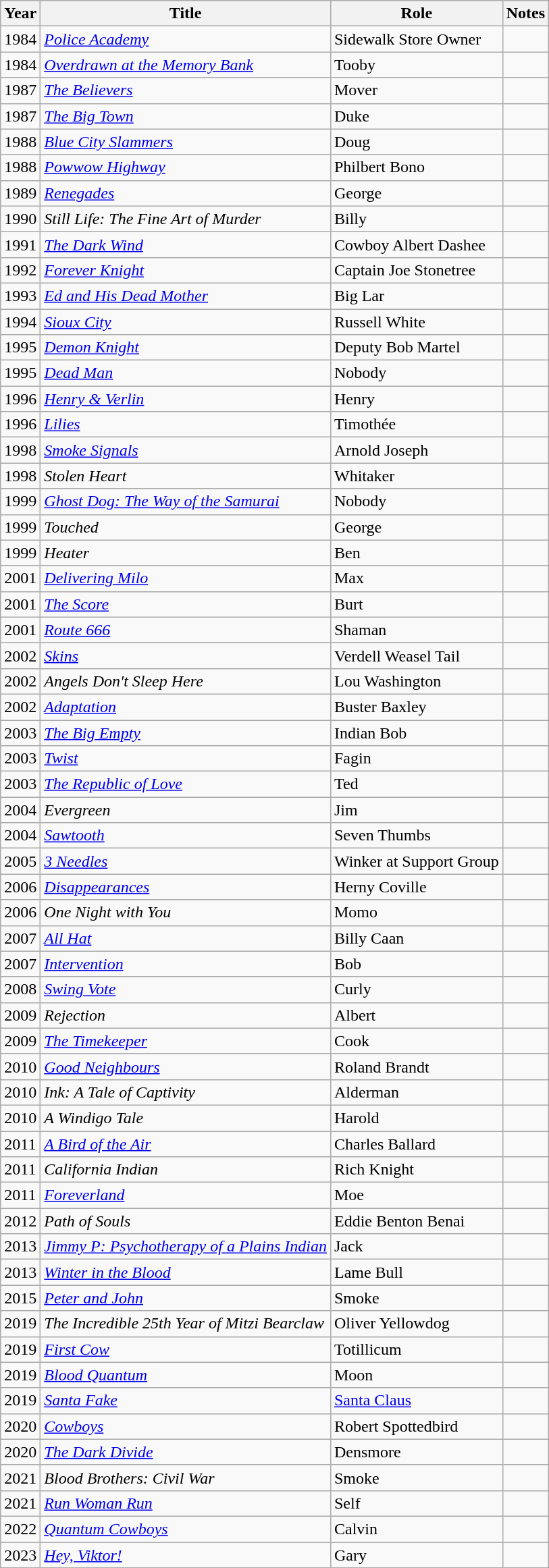<table class="wikitable sortable">
<tr>
<th>Year</th>
<th>Title</th>
<th>Role</th>
<th class="unsortable">Notes</th>
</tr>
<tr>
<td>1984</td>
<td><a href='#'><em>Police Academy</em></a></td>
<td>Sidewalk Store Owner</td>
<td></td>
</tr>
<tr>
<td>1984</td>
<td><em><a href='#'>Overdrawn at the Memory Bank</a></em></td>
<td>Tooby</td>
<td></td>
</tr>
<tr>
<td>1987</td>
<td data-sort-value="Believers, The"><em><a href='#'>The Believers</a></em></td>
<td>Mover</td>
<td></td>
</tr>
<tr>
<td>1987</td>
<td data-sort-value="Big Town, The"><a href='#'><em>The Big Town</em></a></td>
<td>Duke</td>
<td></td>
</tr>
<tr>
<td>1988</td>
<td><em><a href='#'>Blue City Slammers</a></em></td>
<td>Doug</td>
<td></td>
</tr>
<tr>
<td>1988</td>
<td><em><a href='#'>Powwow Highway</a></em></td>
<td>Philbert Bono</td>
<td></td>
</tr>
<tr>
<td>1989</td>
<td><a href='#'><em>Renegades</em></a></td>
<td>George</td>
<td></td>
</tr>
<tr>
<td>1990</td>
<td><em>Still Life: The Fine Art of Murder</em></td>
<td>Billy</td>
<td></td>
</tr>
<tr>
<td>1991</td>
<td data-sort-value="Dark Wind, The"><a href='#'><em>The Dark Wind</em></a></td>
<td>Cowboy Albert Dashee</td>
<td></td>
</tr>
<tr>
<td>1992</td>
<td><em><a href='#'>Forever Knight</a></em></td>
<td>Captain Joe Stonetree</td>
<td></td>
</tr>
<tr>
<td>1993</td>
<td><em><a href='#'>Ed and His Dead Mother</a></em></td>
<td>Big Lar</td>
<td></td>
</tr>
<tr>
<td>1994</td>
<td><a href='#'><em>Sioux City</em></a></td>
<td>Russell White</td>
<td></td>
</tr>
<tr>
<td>1995</td>
<td><em><a href='#'>Demon Knight</a></em></td>
<td>Deputy Bob Martel</td>
<td></td>
</tr>
<tr>
<td>1995</td>
<td><em><a href='#'>Dead Man</a></em></td>
<td>Nobody</td>
<td></td>
</tr>
<tr>
<td>1996</td>
<td><em><a href='#'>Henry & Verlin</a></em></td>
<td>Henry</td>
<td></td>
</tr>
<tr>
<td>1996</td>
<td><a href='#'><em>Lilies</em></a></td>
<td>Timothée</td>
<td></td>
</tr>
<tr>
<td>1998</td>
<td><a href='#'><em>Smoke Signals</em></a></td>
<td>Arnold Joseph</td>
<td></td>
</tr>
<tr>
<td>1998</td>
<td><em>Stolen Heart</em></td>
<td>Whitaker</td>
<td></td>
</tr>
<tr>
<td>1999</td>
<td><em><a href='#'>Ghost Dog: The Way of the Samurai</a></em></td>
<td>Nobody</td>
<td></td>
</tr>
<tr>
<td>1999</td>
<td><em>Touched</em></td>
<td>George</td>
<td></td>
</tr>
<tr>
<td>1999</td>
<td><em>Heater</em></td>
<td>Ben</td>
<td></td>
</tr>
<tr>
<td>2001</td>
<td><em><a href='#'>Delivering Milo</a></em></td>
<td>Max</td>
<td></td>
</tr>
<tr>
<td>2001</td>
<td data-sort-value="Score, The"><a href='#'><em>The Score</em></a></td>
<td>Burt</td>
<td></td>
</tr>
<tr>
<td>2001</td>
<td><a href='#'><em>Route 666</em></a></td>
<td>Shaman</td>
<td></td>
</tr>
<tr>
<td>2002</td>
<td><a href='#'><em>Skins</em></a></td>
<td>Verdell Weasel Tail</td>
<td></td>
</tr>
<tr>
<td>2002</td>
<td><em>Angels Don't Sleep Here</em></td>
<td>Lou Washington</td>
<td></td>
</tr>
<tr>
<td>2002</td>
<td><a href='#'><em>Adaptation</em></a></td>
<td>Buster Baxley</td>
<td></td>
</tr>
<tr>
<td>2003</td>
<td data-sort-value="Big Empty, The"><a href='#'><em>The Big Empty</em></a></td>
<td>Indian Bob</td>
<td></td>
</tr>
<tr>
<td>2003</td>
<td><a href='#'><em>Twist</em></a></td>
<td>Fagin</td>
<td></td>
</tr>
<tr>
<td>2003</td>
<td data-sort-value="Republic of Love, The"><em><a href='#'>The Republic of Love</a></em></td>
<td>Ted</td>
<td></td>
</tr>
<tr>
<td>2004</td>
<td><em>Evergreen</em></td>
<td>Jim</td>
<td></td>
</tr>
<tr>
<td>2004</td>
<td><a href='#'><em>Sawtooth</em></a></td>
<td>Seven Thumbs</td>
<td></td>
</tr>
<tr>
<td>2005</td>
<td><em><a href='#'>3 Needles</a></em></td>
<td>Winker at Support Group</td>
<td></td>
</tr>
<tr>
<td>2006</td>
<td><a href='#'><em>Disappearances</em></a></td>
<td>Herny Coville</td>
<td></td>
</tr>
<tr>
<td>2006</td>
<td><em>One Night with You</em></td>
<td>Momo</td>
<td></td>
</tr>
<tr>
<td>2007</td>
<td><em><a href='#'>All Hat</a></em></td>
<td>Billy Caan</td>
<td></td>
</tr>
<tr>
<td>2007</td>
<td><a href='#'><em>Intervention</em></a></td>
<td>Bob</td>
<td></td>
</tr>
<tr>
<td>2008</td>
<td><a href='#'><em>Swing Vote</em></a></td>
<td>Curly</td>
<td></td>
</tr>
<tr>
<td>2009</td>
<td><em>Rejection</em></td>
<td>Albert</td>
<td></td>
</tr>
<tr>
<td>2009</td>
<td data-sort-value="Timekeeper, The"><a href='#'><em>The Timekeeper</em></a></td>
<td>Cook</td>
<td></td>
</tr>
<tr>
<td>2010</td>
<td><a href='#'><em>Good Neighbours</em></a></td>
<td>Roland Brandt</td>
<td></td>
</tr>
<tr>
<td>2010</td>
<td><em>Ink: A Tale of Captivity</em></td>
<td>Alderman</td>
<td></td>
</tr>
<tr>
<td>2010</td>
<td data-sort-value="Windigo Tale, A"><em>A Windigo Tale</em></td>
<td>Harold</td>
<td></td>
</tr>
<tr>
<td>2011</td>
<td data-sort-value="Bird of the Air, A"><em><a href='#'>A Bird of the Air</a></em></td>
<td>Charles Ballard</td>
<td></td>
</tr>
<tr>
<td>2011</td>
<td><em>California Indian</em></td>
<td>Rich Knight</td>
<td></td>
</tr>
<tr>
<td>2011</td>
<td><a href='#'><em>Foreverland</em></a></td>
<td>Moe</td>
<td></td>
</tr>
<tr>
<td>2012</td>
<td><em>Path of Souls</em></td>
<td>Eddie Benton Benai</td>
<td></td>
</tr>
<tr>
<td>2013</td>
<td><em><a href='#'>Jimmy P: Psychotherapy of a Plains Indian</a></em></td>
<td>Jack</td>
<td></td>
</tr>
<tr>
<td>2013</td>
<td><a href='#'><em>Winter in the Blood</em></a></td>
<td>Lame Bull</td>
<td></td>
</tr>
<tr>
<td>2015</td>
<td><em><a href='#'>Peter and John</a></em></td>
<td>Smoke</td>
<td></td>
</tr>
<tr>
<td>2019</td>
<td data-sort-value="Incredible 25th Year of Mitzi Bearclaw, The"><em>The Incredible 25th Year of Mitzi Bearclaw</em></td>
<td>Oliver Yellowdog</td>
<td></td>
</tr>
<tr>
<td>2019</td>
<td><em><a href='#'>First Cow</a></em></td>
<td>Totillicum</td>
<td></td>
</tr>
<tr>
<td>2019</td>
<td><a href='#'><em>Blood Quantum</em></a></td>
<td>Moon</td>
<td></td>
</tr>
<tr>
<td>2019</td>
<td><em><a href='#'>Santa Fake</a></em></td>
<td><a href='#'>Santa Claus</a></td>
<td></td>
</tr>
<tr>
<td>2020</td>
<td><a href='#'><em>Cowboys</em></a></td>
<td>Robert Spottedbird</td>
<td></td>
</tr>
<tr>
<td>2020</td>
<td data-sort-value="Dark Divide, The"><em><a href='#'>The Dark Divide</a></em></td>
<td>Densmore</td>
<td></td>
</tr>
<tr>
<td>2021</td>
<td><em>Blood Brothers: Civil War</em></td>
<td>Smoke</td>
<td></td>
</tr>
<tr>
<td>2021</td>
<td><em><a href='#'>Run Woman Run</a></em></td>
<td>Self</td>
<td></td>
</tr>
<tr>
<td>2022</td>
<td><em><a href='#'>Quantum Cowboys</a></em></td>
<td>Calvin</td>
<td></td>
</tr>
<tr>
<td>2023</td>
<td><em><a href='#'>Hey, Viktor!</a></em></td>
<td>Gary</td>
<td></td>
</tr>
</table>
